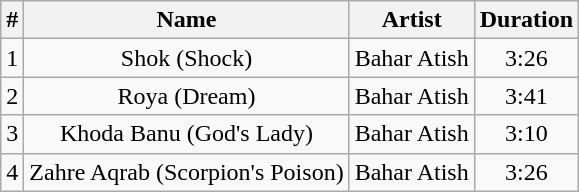<table class="wikitable" style="text-align:center;">
<tr>
<th>#</th>
<th>Name</th>
<th>Artist</th>
<th>Duration</th>
</tr>
<tr>
<td>1</td>
<td>Shok (Shock)</td>
<td>Bahar Atish</td>
<td>3:26</td>
</tr>
<tr>
<td>2</td>
<td>Roya (Dream)</td>
<td>Bahar Atish</td>
<td>3:41</td>
</tr>
<tr>
<td>3</td>
<td>Khoda Banu (God's Lady)</td>
<td>Bahar Atish</td>
<td>3:10</td>
</tr>
<tr>
<td>4</td>
<td>Zahre Aqrab (Scorpion's Poison)</td>
<td>Bahar Atish</td>
<td>3:26</td>
</tr>
</table>
